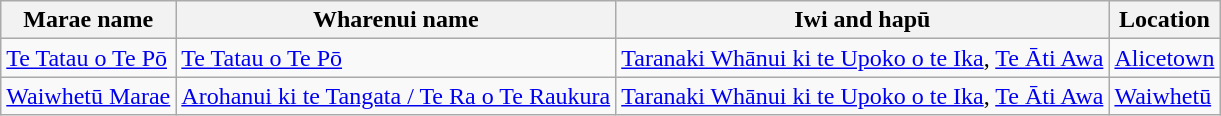<table class="wikitable sortable">
<tr>
<th>Marae name</th>
<th>Wharenui name</th>
<th>Iwi and hapū</th>
<th>Location</th>
</tr>
<tr>
<td><a href='#'>Te Tatau o Te Pō</a></td>
<td><a href='#'>Te Tatau o Te Pō</a></td>
<td><a href='#'>Taranaki Whānui ki te Upoko o te Ika</a>, <a href='#'>Te Āti Awa</a></td>
<td><a href='#'>Alicetown</a></td>
</tr>
<tr>
<td><a href='#'>Waiwhetū Marae</a></td>
<td><a href='#'>Arohanui ki te Tangata / Te Ra o Te Raukura</a></td>
<td><a href='#'>Taranaki Whānui ki te Upoko o te Ika</a>, <a href='#'>Te Āti Awa</a></td>
<td><a href='#'>Waiwhetū</a></td>
</tr>
</table>
